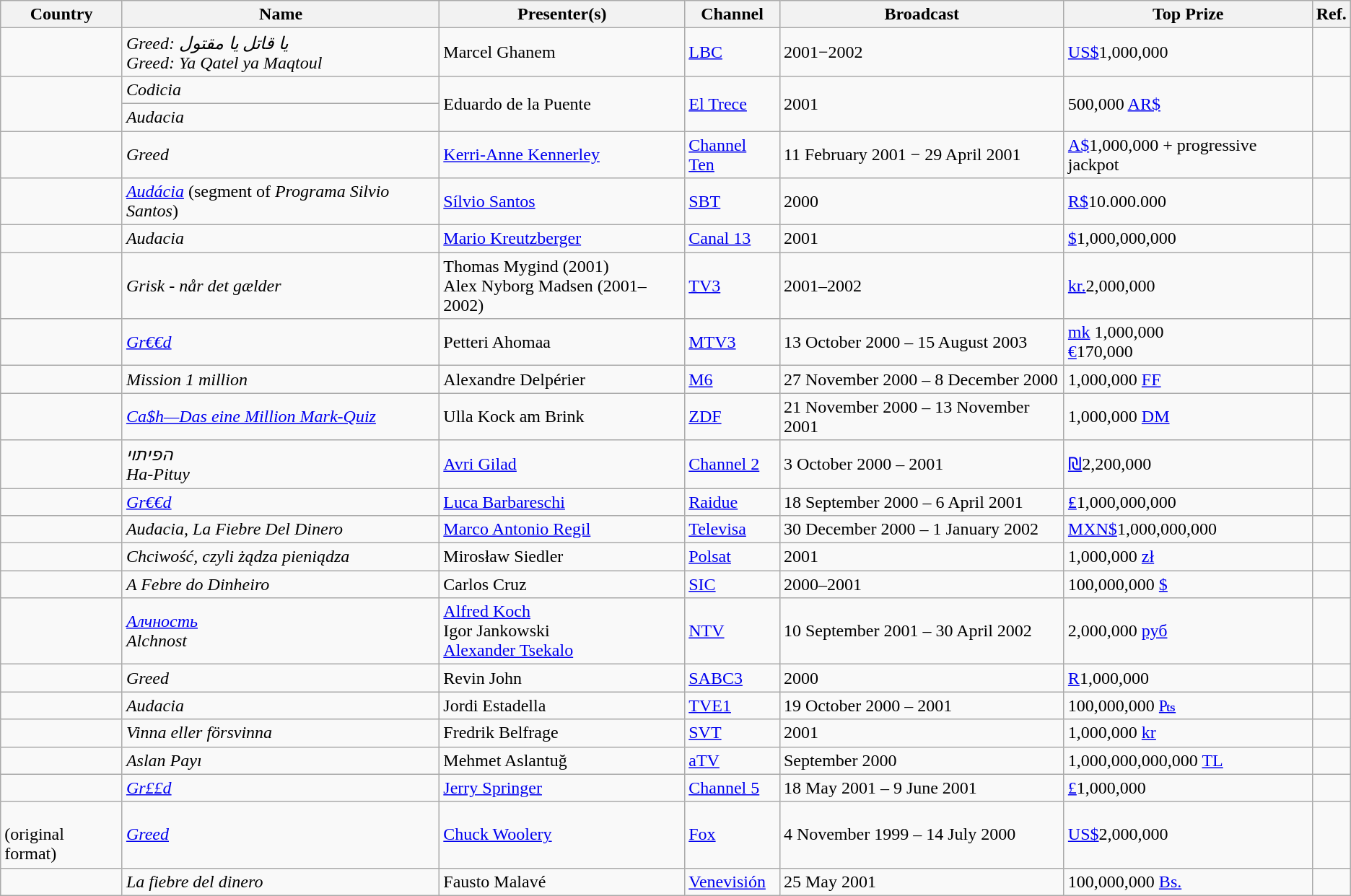<table class="wikitable">
<tr>
<th>Country</th>
<th>Name</th>
<th>Presenter(s)</th>
<th>Channel</th>
<th>Broadcast</th>
<th>Top Prize</th>
<th>Ref.</th>
</tr>
<tr>
<td></td>
<td><em>Greed: يا قاتل يا مقتول</em><br><em>Greed: Ya Qatel ya Maqtoul</em></td>
<td>Marcel Ghanem</td>
<td><a href='#'>LBC</a></td>
<td>2001−2002</td>
<td><a href='#'>US$</a>1,000,000</td>
<td></td>
</tr>
<tr>
<td rowspan="2"></td>
<td><em>Codicia</em></td>
<td rowspan="2">Eduardo de la Puente</td>
<td rowspan="2"><a href='#'>El Trece</a></td>
<td rowspan="2">2001</td>
<td rowspan="2">500,000 <a href='#'>AR$</a></td>
<td rowspan="2"></td>
</tr>
<tr>
<td><em>Audacia</em></td>
</tr>
<tr>
<td></td>
<td><em>Greed</em></td>
<td><a href='#'>Kerri-Anne Kennerley</a></td>
<td><a href='#'>Channel Ten</a></td>
<td>11 February 2001 − 29 April 2001</td>
<td><a href='#'>A$</a>1,000,000 + progressive jackpot</td>
<td></td>
</tr>
<tr>
<td></td>
<td><em><a href='#'>Audácia</a></em> (segment of <em>Programa Silvio Santos</em>)</td>
<td><a href='#'>Sílvio Santos</a></td>
<td><a href='#'>SBT</a></td>
<td>2000</td>
<td><a href='#'>R$</a>10.000.000</td>
<td></td>
</tr>
<tr>
<td></td>
<td><em>Audacia</em></td>
<td><a href='#'>Mario Kreutzberger</a></td>
<td><a href='#'>Canal 13</a></td>
<td>2001</td>
<td><a href='#'>$</a>1,000,000,000</td>
<td></td>
</tr>
<tr>
<td></td>
<td><em>Grisk - når det gælder</em></td>
<td>Thomas Mygind (2001)<br>Alex Nyborg Madsen (2001–2002)</td>
<td><a href='#'>TV3</a></td>
<td>2001–2002</td>
<td><a href='#'>kr.</a>2,000,000</td>
<td></td>
</tr>
<tr>
<td></td>
<td><em><a href='#'>Gr€€d</a></em></td>
<td>Petteri Ahomaa</td>
<td><a href='#'>MTV3</a></td>
<td>13 October 2000 – 15 August 2003</td>
<td><a href='#'>mk</a> 1,000,000<br><a href='#'>€</a>170,000</td>
<td></td>
</tr>
<tr>
<td></td>
<td><em>Mission 1 million</em></td>
<td>Alexandre Delpérier</td>
<td><a href='#'>M6</a></td>
<td>27 November 2000 – 8 December 2000</td>
<td>1,000,000 <a href='#'>FF</a></td>
<td></td>
</tr>
<tr>
<td></td>
<td><em><a href='#'>Ca$h—Das eine Million Mark-Quiz</a></em></td>
<td>Ulla Kock am Brink</td>
<td><a href='#'>ZDF</a></td>
<td>21 November 2000 – 13 November 2001</td>
<td>1,000,000 <a href='#'>DM</a></td>
<td></td>
</tr>
<tr>
<td></td>
<td><em>הפיתוי</em><br><em>Ha-Pituy</em></td>
<td><a href='#'>Avri Gilad</a></td>
<td><a href='#'>Channel 2</a></td>
<td>3 October 2000 – 2001</td>
<td><a href='#'>₪</a>2,200,000</td>
<td></td>
</tr>
<tr>
<td></td>
<td><em><a href='#'>Gr€€d</a></em></td>
<td><a href='#'>Luca Barbareschi</a></td>
<td><a href='#'>Raidue</a></td>
<td>18 September 2000 – 6 April 2001</td>
<td><a href='#'>₤</a>1,000,000,000</td>
<td></td>
</tr>
<tr>
<td></td>
<td><em>Audacia, La Fiebre Del Dinero</em></td>
<td><a href='#'>Marco Antonio Regil</a></td>
<td><a href='#'>Televisa</a></td>
<td>30 December 2000 – 1 January 2002</td>
<td><a href='#'>MXN$</a>1,000,000,000</td>
<td></td>
</tr>
<tr>
<td></td>
<td><em>Chciwość, czyli żądza pieniądza</em></td>
<td>Mirosław Siedler</td>
<td><a href='#'>Polsat</a></td>
<td>2001</td>
<td>1,000,000 <a href='#'>zł</a></td>
<td></td>
</tr>
<tr>
<td></td>
<td><em>A Febre do Dinheiro</em></td>
<td>Carlos Cruz</td>
<td><a href='#'>SIC</a></td>
<td>2000–2001</td>
<td>100,000,000 <a href='#'>$</a></td>
<td></td>
</tr>
<tr>
<td></td>
<td><em><a href='#'>Алчность</a></em><br><em>Alchnost</em></td>
<td><a href='#'>Alfred Koch</a><br>Igor Jankowski<br><a href='#'>Alexander Tsekalo</a></td>
<td><a href='#'>NTV</a></td>
<td>10 September 2001 – 30 April 2002</td>
<td>2,000,000 <a href='#'>руб</a></td>
<td></td>
</tr>
<tr>
<td></td>
<td><em>Greed</em></td>
<td>Revin John</td>
<td><a href='#'>SABC3</a></td>
<td>2000</td>
<td><a href='#'>R</a>1,000,000</td>
<td></td>
</tr>
<tr>
<td></td>
<td><em>Audacia</em></td>
<td>Jordi Estadella</td>
<td><a href='#'>TVE1</a></td>
<td>19 October 2000 – 2001</td>
<td>100,000,000 <a href='#'>₧</a></td>
<td></td>
</tr>
<tr>
<td></td>
<td><em>Vinna eller försvinna</em></td>
<td>Fredrik Belfrage</td>
<td><a href='#'>SVT</a></td>
<td>2001</td>
<td>1,000,000 <a href='#'>kr</a></td>
<td></td>
</tr>
<tr>
<td></td>
<td><em>Aslan Payı</em></td>
<td>Mehmet Aslantuğ</td>
<td><a href='#'>aTV</a></td>
<td>September 2000</td>
<td>1,000,000,000,000 <a href='#'>TL</a></td>
<td></td>
</tr>
<tr>
<td></td>
<td><em><a href='#'>Gr££d</a></em></td>
<td><a href='#'>Jerry Springer</a></td>
<td><a href='#'>Channel 5</a></td>
<td>18 May 2001 – 9 June 2001</td>
<td><a href='#'>£</a>1,000,000</td>
<td></td>
</tr>
<tr>
<td><br>(original format)</td>
<td><em><a href='#'>Greed</a></em></td>
<td><a href='#'>Chuck Woolery</a></td>
<td><a href='#'>Fox</a></td>
<td>4 November 1999 – 14 July 2000</td>
<td><a href='#'>US$</a>2,000,000</td>
<td></td>
</tr>
<tr>
<td></td>
<td><em>La fiebre del dinero</em></td>
<td>Fausto Malavé</td>
<td><a href='#'>Venevisión</a></td>
<td>25 May 2001</td>
<td>100,000,000 <a href='#'>Bs.</a></td>
<td></td>
</tr>
</table>
